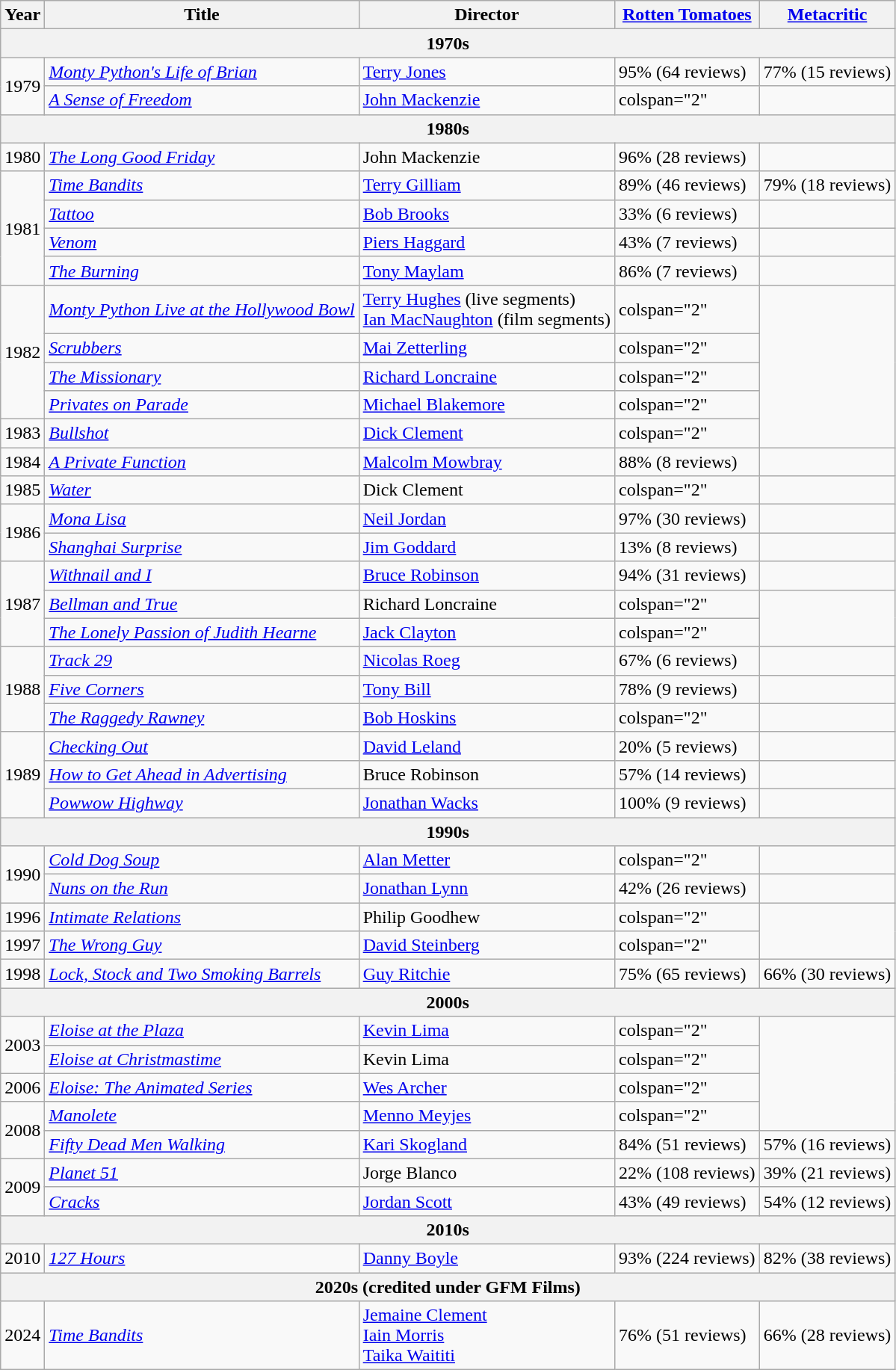<table class="wikitable">
<tr>
<th>Year</th>
<th>Title</th>
<th>Director</th>
<th><a href='#'>Rotten Tomatoes</a></th>
<th><a href='#'>Metacritic</a></th>
</tr>
<tr>
<th colspan="5">1970s</th>
</tr>
<tr>
<td rowspan="2">1979</td>
<td><em><a href='#'>Monty Python's Life of Brian</a></em></td>
<td><a href='#'>Terry Jones</a></td>
<td>95% (64 reviews)</td>
<td>77% (15 reviews)</td>
</tr>
<tr>
<td><em><a href='#'>A Sense of Freedom</a></em></td>
<td><a href='#'>John Mackenzie</a></td>
<td>colspan="2" </td>
</tr>
<tr>
<th colspan="5">1980s</th>
</tr>
<tr>
<td>1980</td>
<td><em><a href='#'>The Long Good Friday</a></em></td>
<td>John Mackenzie</td>
<td>96% (28 reviews)</td>
<td></td>
</tr>
<tr>
<td rowspan="4">1981</td>
<td><em><a href='#'>Time Bandits</a></em></td>
<td><a href='#'>Terry Gilliam</a></td>
<td>89% (46 reviews)</td>
<td>79% (18 reviews)</td>
</tr>
<tr>
<td><em><a href='#'>Tattoo</a></em></td>
<td><a href='#'>Bob Brooks</a></td>
<td>33% (6 reviews)</td>
<td></td>
</tr>
<tr>
<td><em><a href='#'>Venom</a></em></td>
<td><a href='#'>Piers Haggard</a></td>
<td>43% (7 reviews)</td>
<td></td>
</tr>
<tr>
<td><em><a href='#'>The Burning</a></em></td>
<td><a href='#'>Tony Maylam</a></td>
<td>86% (7 reviews)</td>
<td></td>
</tr>
<tr>
<td rowspan="4">1982</td>
<td><em><a href='#'>Monty Python Live at the Hollywood Bowl</a></em></td>
<td><a href='#'>Terry Hughes</a> (live segments)<br><a href='#'>Ian MacNaughton</a> (film segments)</td>
<td>colspan="2" </td>
</tr>
<tr>
<td><em><a href='#'>Scrubbers</a></em></td>
<td><a href='#'>Mai Zetterling</a></td>
<td>colspan="2" </td>
</tr>
<tr>
<td><em><a href='#'>The Missionary</a></em></td>
<td><a href='#'>Richard Loncraine</a></td>
<td>colspan="2" </td>
</tr>
<tr>
<td><em><a href='#'>Privates on Parade</a></em></td>
<td><a href='#'>Michael Blakemore</a></td>
<td>colspan="2" </td>
</tr>
<tr>
<td>1983</td>
<td><em><a href='#'>Bullshot</a></em></td>
<td><a href='#'>Dick Clement</a></td>
<td>colspan="2" </td>
</tr>
<tr>
<td>1984</td>
<td><em><a href='#'>A Private Function</a></em></td>
<td><a href='#'>Malcolm Mowbray</a></td>
<td>88% (8 reviews)</td>
<td></td>
</tr>
<tr>
<td>1985</td>
<td><em><a href='#'>Water</a></em></td>
<td>Dick Clement</td>
<td>colspan="2" </td>
</tr>
<tr>
<td rowspan="2">1986</td>
<td><em><a href='#'>Mona Lisa</a></em></td>
<td><a href='#'>Neil Jordan</a></td>
<td>97% (30 reviews)</td>
<td></td>
</tr>
<tr>
<td><em><a href='#'>Shanghai Surprise</a></em></td>
<td><a href='#'>Jim Goddard</a></td>
<td>13% (8 reviews)</td>
<td></td>
</tr>
<tr>
<td rowspan="3">1987</td>
<td><em><a href='#'>Withnail and I</a></em></td>
<td><a href='#'>Bruce Robinson</a></td>
<td>94% (31 reviews)</td>
<td></td>
</tr>
<tr>
<td><em><a href='#'>Bellman and True</a></em></td>
<td>Richard Loncraine</td>
<td>colspan="2" </td>
</tr>
<tr>
<td><em><a href='#'>The Lonely Passion of Judith Hearne</a></em></td>
<td><a href='#'>Jack Clayton</a></td>
<td>colspan="2" </td>
</tr>
<tr>
<td rowspan="3">1988</td>
<td><em><a href='#'>Track 29</a></em></td>
<td><a href='#'>Nicolas Roeg</a></td>
<td>67% (6 reviews)</td>
<td></td>
</tr>
<tr>
<td><em><a href='#'>Five Corners</a></em></td>
<td><a href='#'>Tony Bill</a></td>
<td>78% (9 reviews)</td>
<td></td>
</tr>
<tr>
<td><em><a href='#'>The Raggedy Rawney</a></em></td>
<td><a href='#'>Bob Hoskins</a></td>
<td>colspan="2" </td>
</tr>
<tr>
<td rowspan="3">1989</td>
<td><em><a href='#'>Checking Out</a></em></td>
<td><a href='#'>David Leland</a></td>
<td>20% (5 reviews)</td>
<td></td>
</tr>
<tr>
<td><em><a href='#'>How to Get Ahead in Advertising</a></em></td>
<td>Bruce Robinson</td>
<td>57% (14 reviews)</td>
<td></td>
</tr>
<tr>
<td><em><a href='#'>Powwow Highway</a></em></td>
<td><a href='#'>Jonathan Wacks</a></td>
<td>100% (9 reviews)</td>
<td></td>
</tr>
<tr>
<th colspan="5">1990s</th>
</tr>
<tr>
<td rowspan="2">1990</td>
<td><em><a href='#'>Cold Dog Soup</a></em></td>
<td><a href='#'>Alan Metter</a></td>
<td>colspan="2" </td>
</tr>
<tr>
<td><em><a href='#'>Nuns on the Run</a></em></td>
<td><a href='#'>Jonathan Lynn</a></td>
<td>42% (26 reviews)</td>
<td></td>
</tr>
<tr>
<td>1996</td>
<td><em><a href='#'>Intimate Relations</a></em></td>
<td>Philip Goodhew</td>
<td>colspan="2" </td>
</tr>
<tr>
<td>1997</td>
<td><em><a href='#'>The Wrong Guy</a></em></td>
<td><a href='#'>David Steinberg</a></td>
<td>colspan="2" </td>
</tr>
<tr>
<td>1998</td>
<td><em><a href='#'>Lock, Stock and Two Smoking Barrels</a></em></td>
<td><a href='#'>Guy Ritchie</a></td>
<td>75% (65 reviews)</td>
<td>66% (30 reviews)</td>
</tr>
<tr>
<th colspan="7">2000s</th>
</tr>
<tr>
<td rowspan="2">2003</td>
<td><em><a href='#'>Eloise at the Plaza</a></em></td>
<td><a href='#'>Kevin Lima</a></td>
<td>colspan="2" </td>
</tr>
<tr>
<td><em><a href='#'>Eloise at Christmastime</a></em></td>
<td>Kevin Lima</td>
<td>colspan="2" </td>
</tr>
<tr>
<td>2006</td>
<td><em><a href='#'>Eloise: The Animated Series</a></em></td>
<td><a href='#'>Wes Archer</a></td>
<td>colspan="2" </td>
</tr>
<tr>
<td rowspan="2">2008</td>
<td><em><a href='#'>Manolete</a></em></td>
<td><a href='#'>Menno Meyjes</a></td>
<td>colspan="2" </td>
</tr>
<tr>
<td><em><a href='#'>Fifty Dead Men Walking</a></em></td>
<td><a href='#'>Kari Skogland</a></td>
<td>84% (51 reviews)</td>
<td>57% (16 reviews)</td>
</tr>
<tr>
<td rowspan="2">2009</td>
<td><em><a href='#'>Planet 51</a></em></td>
<td>Jorge Blanco</td>
<td>22% (108 reviews)</td>
<td>39% (21 reviews)</td>
</tr>
<tr>
<td><em><a href='#'>Cracks</a></em></td>
<td><a href='#'>Jordan Scott</a></td>
<td>43% (49 reviews)</td>
<td>54% (12 reviews)</td>
</tr>
<tr>
<th colspan="5">2010s</th>
</tr>
<tr>
<td>2010</td>
<td><em><a href='#'>127 Hours</a></em></td>
<td><a href='#'>Danny Boyle</a></td>
<td>93% (224 reviews)</td>
<td>82% (38 reviews)</td>
</tr>
<tr>
<th colspan="5">2020s (credited under GFM Films)</th>
</tr>
<tr>
<td>2024</td>
<td><em><a href='#'>Time Bandits</a></em></td>
<td><a href='#'>Jemaine Clement</a><br><a href='#'>Iain Morris</a><br><a href='#'>Taika Waititi</a></td>
<td>76% (51 reviews)</td>
<td>66% (28 reviews)</td>
</tr>
</table>
